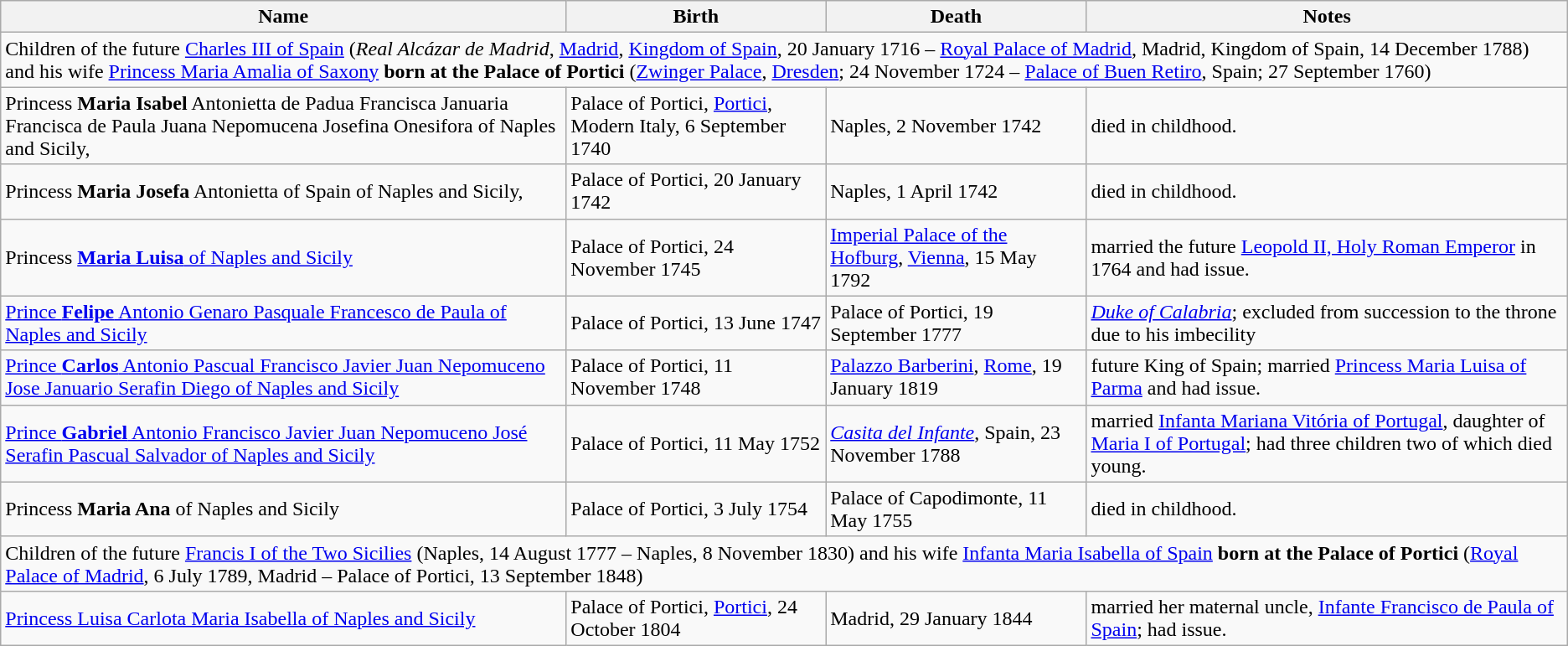<table class="wikitable">
<tr>
<th>Name</th>
<th>Birth</th>
<th>Death</th>
<th>Notes</th>
</tr>
<tr>
<td colspan=4>Children of the future <a href='#'>Charles III of Spain</a> (<em>Real Alcázar de Madrid</em>, <a href='#'>Madrid</a>, <a href='#'>Kingdom of Spain</a>, 20 January 1716 – <a href='#'>Royal Palace of Madrid</a>, Madrid, Kingdom of Spain, 14 December 1788) and his wife <a href='#'>Princess Maria Amalia of Saxony</a> <strong>born at the Palace of Portici</strong> (<a href='#'>Zwinger Palace</a>, <a href='#'>Dresden</a>; 24 November 1724 – <a href='#'>Palace of Buen Retiro</a>, Spain; 27 September 1760)</td>
</tr>
<tr>
<td>Princess <strong>Maria Isabel</strong> Antonietta de Padua Francisca Januaria Francisca de Paula Juana Nepomucena Josefina Onesifora of Naples and Sicily,</td>
<td>Palace of Portici, <a href='#'>Portici</a>, Modern Italy, 6 September 1740</td>
<td>Naples, 2 November 1742</td>
<td>died in childhood.</td>
</tr>
<tr>
<td>Princess <strong>Maria Josefa</strong> Antonietta of Spain of Naples and Sicily,</td>
<td>Palace of Portici, 20 January 1742</td>
<td>Naples, 1 April 1742</td>
<td>died in childhood.</td>
</tr>
<tr>
<td>Princess <a href='#'><strong>Maria Luisa</strong> of Naples and Sicily</a></td>
<td>Palace of Portici, 24 November 1745</td>
<td><a href='#'>Imperial Palace of the Hofburg</a>, <a href='#'>Vienna</a>, 15 May 1792</td>
<td>married the future <a href='#'>Leopold II, Holy Roman Emperor</a> in 1764 and had issue.</td>
</tr>
<tr>
<td><a href='#'>Prince <strong>Felipe</strong> Antonio Genaro Pasquale Francesco de Paula of Naples and Sicily</a></td>
<td>Palace of Portici, 13 June 1747</td>
<td>Palace of Portici, 19 September 1777</td>
<td><em><a href='#'>Duke of Calabria</a></em>; excluded from succession to the throne due to his imbecility</td>
</tr>
<tr>
<td><a href='#'>Prince <strong>Carlos</strong> Antonio Pascual Francisco Javier Juan Nepomuceno Jose Januario Serafin Diego of Naples and Sicily</a></td>
<td>Palace of Portici, 11 November 1748</td>
<td><a href='#'>Palazzo Barberini</a>, <a href='#'>Rome</a>, 19 January 1819</td>
<td>future King of Spain; married <a href='#'>Princess Maria Luisa of Parma</a> and had issue.</td>
</tr>
<tr>
<td><a href='#'>Prince <strong>Gabriel</strong> Antonio Francisco Javier Juan Nepomuceno José Serafin Pascual Salvador of Naples and Sicily</a></td>
<td>Palace of Portici, 11 May 1752</td>
<td><em><a href='#'>Casita del Infante</a></em>, Spain, 23 November 1788</td>
<td>married <a href='#'>Infanta Mariana Vitória of Portugal</a>, daughter of <a href='#'>Maria I of Portugal</a>; had three children two of which died young.</td>
</tr>
<tr>
<td>Princess <strong>Maria Ana</strong> of Naples and Sicily</td>
<td>Palace of Portici, 3 July 1754</td>
<td>Palace of Capodimonte, 11 May 1755</td>
<td>died in childhood.</td>
</tr>
<tr>
<td colspan=4>Children of the future <a href='#'>Francis I of the Two Sicilies</a> (Naples, 14 August 1777 – Naples, 8 November 1830) and his wife <a href='#'>Infanta Maria Isabella of Spain</a> <strong>born at the Palace of Portici</strong> (<a href='#'>Royal Palace of Madrid</a>, 6 July 1789, Madrid – Palace of Portici, 13 September 1848)</td>
</tr>
<tr>
<td><a href='#'>Princess Luisa Carlota Maria Isabella of Naples and Sicily</a></td>
<td>Palace of Portici, <a href='#'>Portici</a>, 24 October 1804</td>
<td>Madrid, 29 January 1844</td>
<td>married her maternal uncle, <a href='#'>Infante Francisco de Paula of Spain</a>; had issue.</td>
</tr>
</table>
